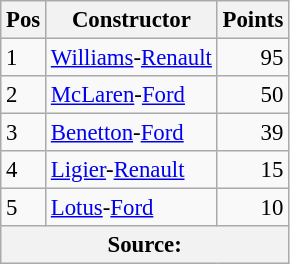<table class="wikitable" style="font-size: 95%;">
<tr>
<th>Pos</th>
<th>Constructor</th>
<th>Points</th>
</tr>
<tr>
<td>1</td>
<td> <a href='#'>Williams</a>-<a href='#'>Renault</a></td>
<td align="right">95</td>
</tr>
<tr>
<td>2</td>
<td> <a href='#'>McLaren</a>-<a href='#'>Ford</a></td>
<td align="right">50</td>
</tr>
<tr>
<td>3</td>
<td> <a href='#'>Benetton</a>-<a href='#'>Ford</a></td>
<td align="right">39</td>
</tr>
<tr>
<td>4</td>
<td> <a href='#'>Ligier</a>-<a href='#'>Renault</a></td>
<td align="right">15</td>
</tr>
<tr>
<td>5</td>
<td> <a href='#'>Lotus</a>-<a href='#'>Ford</a></td>
<td align="right">10</td>
</tr>
<tr>
<th colspan=4>Source: </th>
</tr>
</table>
